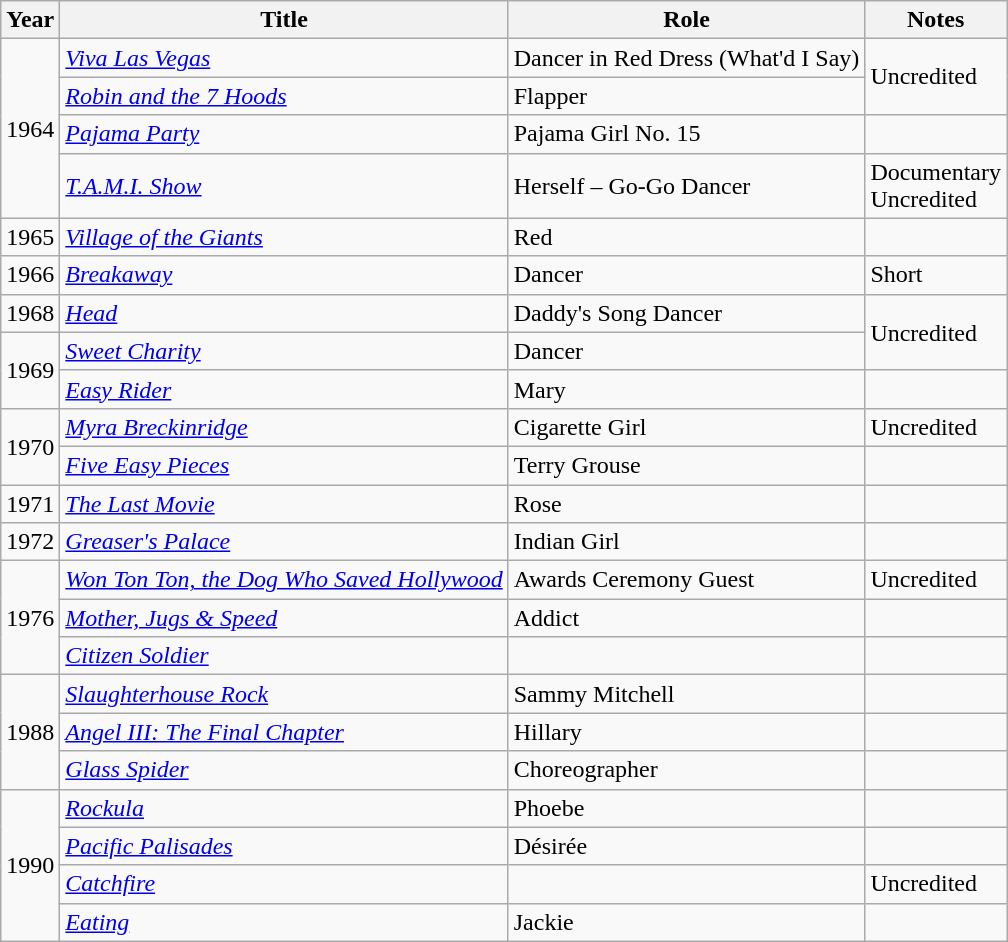<table class="wikitable">
<tr>
<th>Year</th>
<th>Title</th>
<th>Role</th>
<th>Notes</th>
</tr>
<tr>
<td rowspan="4">1964</td>
<td><em><a href='#'>Viva Las Vegas</a></em></td>
<td>Dancer in Red Dress (What'd I Say)</td>
<td rowspan="2">Uncredited</td>
</tr>
<tr>
<td><em><a href='#'>Robin and the 7 Hoods</a></em></td>
<td>Flapper</td>
</tr>
<tr>
<td><em><a href='#'>Pajama Party</a></em></td>
<td>Pajama Girl No. 15</td>
<td></td>
</tr>
<tr>
<td><em><a href='#'>T.A.M.I. Show</a></em></td>
<td>Herself – Go-Go Dancer</td>
<td>Documentary<br>Uncredited</td>
</tr>
<tr>
<td>1965</td>
<td><em><a href='#'>Village of the Giants</a></em></td>
<td>Red</td>
<td></td>
</tr>
<tr>
<td>1966</td>
<td><em><a href='#'>Breakaway</a></em></td>
<td>Dancer</td>
<td>Short</td>
</tr>
<tr>
<td>1968</td>
<td><em><a href='#'>Head</a></em></td>
<td>Daddy's Song Dancer</td>
<td rowspan="2">Uncredited</td>
</tr>
<tr>
<td rowspan="2">1969</td>
<td><em><a href='#'>Sweet Charity</a></em></td>
<td>Dancer</td>
</tr>
<tr>
<td><em><a href='#'>Easy Rider</a></em></td>
<td>Mary</td>
<td></td>
</tr>
<tr>
<td rowspan="2">1970</td>
<td><em><a href='#'>Myra Breckinridge</a></em></td>
<td>Cigarette Girl</td>
<td>Uncredited</td>
</tr>
<tr>
<td><em><a href='#'>Five Easy Pieces</a></em></td>
<td>Terry Grouse</td>
<td></td>
</tr>
<tr>
<td>1971</td>
<td><em><a href='#'>The Last Movie</a></em></td>
<td>Rose</td>
<td></td>
</tr>
<tr>
<td>1972</td>
<td><em><a href='#'>Greaser's Palace</a></em></td>
<td>Indian Girl</td>
<td></td>
</tr>
<tr>
<td rowspan="3">1976</td>
<td><em><a href='#'>Won Ton Ton, the Dog Who Saved Hollywood</a></em></td>
<td>Awards Ceremony Guest</td>
<td>Uncredited</td>
</tr>
<tr>
<td><em><a href='#'>Mother, Jugs & Speed</a></em></td>
<td>Addict</td>
<td></td>
</tr>
<tr>
<td><em><a href='#'>Citizen Soldier</a></em></td>
<td></td>
<td></td>
</tr>
<tr>
<td rowspan="3">1988</td>
<td><em><a href='#'>Slaughterhouse Rock</a></em></td>
<td>Sammy Mitchell</td>
<td></td>
</tr>
<tr>
<td><em><a href='#'>Angel III: The Final Chapter</a></em></td>
<td>Hillary</td>
<td></td>
</tr>
<tr>
<td><em><a href='#'>Glass Spider</a></em></td>
<td>Choreographer</td>
<td></td>
</tr>
<tr>
<td rowspan="4">1990</td>
<td><em><a href='#'>Rockula</a></em></td>
<td>Phoebe</td>
<td></td>
</tr>
<tr>
<td><em><a href='#'>Pacific Palisades</a></em></td>
<td>Désirée</td>
<td></td>
</tr>
<tr>
<td><em><a href='#'>Catchfire</a></em></td>
<td></td>
<td>Uncredited</td>
</tr>
<tr>
<td><em><a href='#'>Eating</a></em></td>
<td>Jackie</td>
<td></td>
</tr>
</table>
